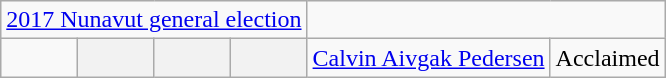<table class="wikitable">
<tr>
<td colspan=4 align=center><a href='#'>2017 Nunavut general election</a></td>
</tr>
<tr>
<td></td>
<th></th>
<th></th>
<th><br></th>
<td><a href='#'>Calvin Aivgak Pedersen</a></td>
<td colspan="2" align=center>Acclaimed</td>
</tr>
</table>
